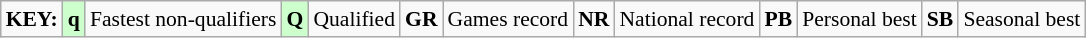<table class="wikitable" style="margin:0.5em auto; font-size:90%;">
<tr>
<td><strong>KEY:</strong></td>
<td bgcolor=ccffcc align=center><strong>q</strong></td>
<td>Fastest non-qualifiers</td>
<td bgcolor=ccffcc align=center><strong>Q</strong></td>
<td>Qualified</td>
<td align=center><strong>GR</strong></td>
<td>Games record</td>
<td align=center><strong>NR</strong></td>
<td>National record</td>
<td align=center><strong>PB</strong></td>
<td>Personal best</td>
<td align=center><strong>SB</strong></td>
<td>Seasonal best</td>
</tr>
</table>
